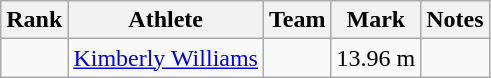<table class="wikitable sortable">
<tr>
<th>Rank</th>
<th>Athlete</th>
<th>Team</th>
<th>Mark</th>
<th>Notes</th>
</tr>
<tr>
<td align=center></td>
<td><a href='#'>Kimberly Williams</a></td>
<td></td>
<td>13.96 m</td>
<td></td>
</tr>
</table>
